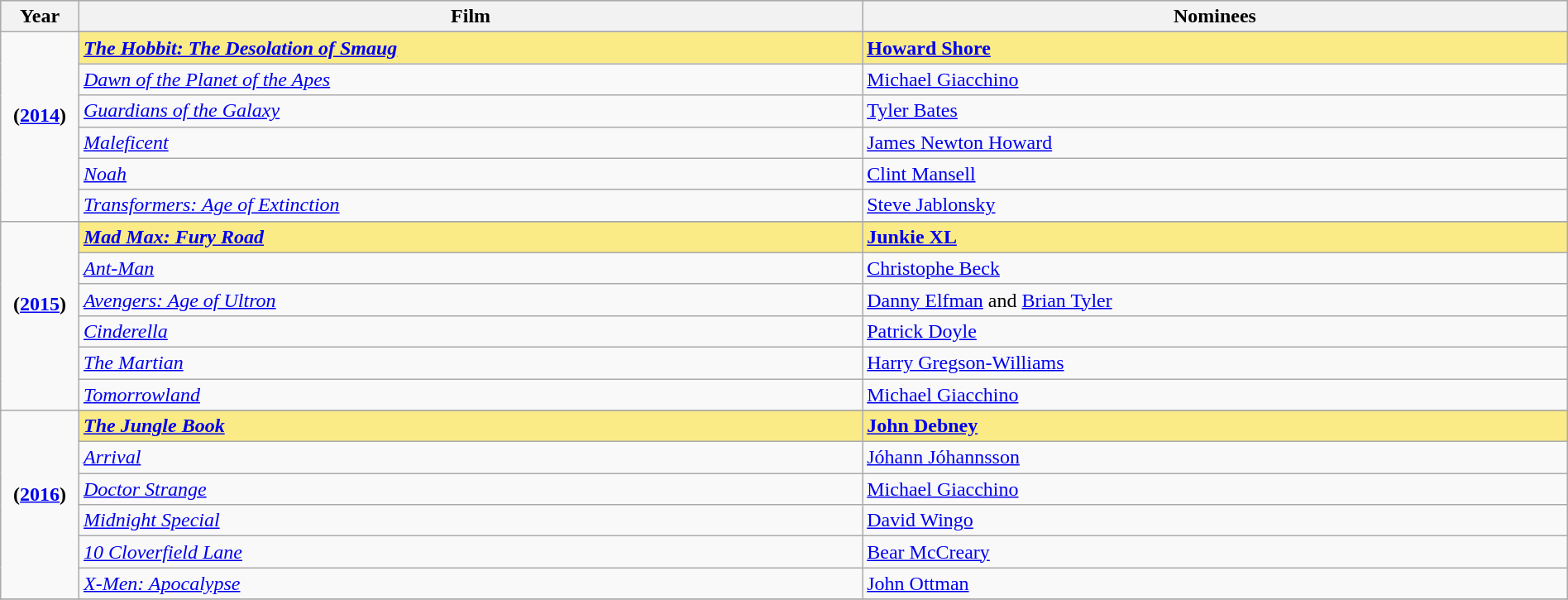<table class="wikitable" style="width:100%">
<tr bgcolor="#bebebe">
<th width="5%">Year</th>
<th width="50%">Film</th>
<th width="45%">Nominees</th>
</tr>
<tr>
<td rowspan=7 style="text-align:center"><strong>(<a href='#'>2014</a>)</strong><br> <br></td>
</tr>
<tr style="background:#FAEB86">
<td><strong><em><a href='#'>The Hobbit: The Desolation of Smaug</a></em></strong></td>
<td><strong><a href='#'>Howard Shore</a></strong></td>
</tr>
<tr>
<td><em><a href='#'>Dawn of the Planet of the Apes</a></em></td>
<td><a href='#'>Michael Giacchino</a></td>
</tr>
<tr>
<td><em><a href='#'>Guardians of the Galaxy</a></em></td>
<td><a href='#'>Tyler Bates</a></td>
</tr>
<tr>
<td><em><a href='#'>Maleficent</a></em></td>
<td><a href='#'>James Newton Howard</a></td>
</tr>
<tr>
<td><em><a href='#'>Noah</a></em></td>
<td><a href='#'>Clint Mansell</a></td>
</tr>
<tr>
<td><em><a href='#'>Transformers: Age of Extinction</a></em></td>
<td><a href='#'>Steve Jablonsky</a></td>
</tr>
<tr>
<td rowspan=7 style="text-align:center"><strong>(<a href='#'>2015</a>)</strong><br> <br></td>
</tr>
<tr style="background:#FAEB86">
<td><strong><em><a href='#'>Mad Max: Fury Road</a></em></strong></td>
<td><strong><a href='#'>Junkie XL</a></strong></td>
</tr>
<tr>
<td><em><a href='#'>Ant-Man</a></em></td>
<td><a href='#'>Christophe Beck</a></td>
</tr>
<tr>
<td><em><a href='#'>Avengers: Age of Ultron</a></em></td>
<td><a href='#'>Danny Elfman</a> and <a href='#'>Brian Tyler</a></td>
</tr>
<tr>
<td><em><a href='#'>Cinderella</a></em></td>
<td><a href='#'>Patrick Doyle</a></td>
</tr>
<tr>
<td><em><a href='#'>The Martian</a></em></td>
<td><a href='#'>Harry Gregson-Williams</a></td>
</tr>
<tr>
<td><em><a href='#'>Tomorrowland</a></em></td>
<td><a href='#'>Michael Giacchino</a></td>
</tr>
<tr>
<td rowspan=7 style="text-align:center"><strong>(<a href='#'>2016</a>)</strong><br> <br></td>
</tr>
<tr style="background:#FAEB86">
<td><strong><em><a href='#'>The Jungle Book</a></em></strong></td>
<td><strong><a href='#'>John Debney</a></strong></td>
</tr>
<tr>
<td><em><a href='#'>Arrival</a></em></td>
<td><a href='#'>Jóhann Jóhannsson</a></td>
</tr>
<tr>
<td><em><a href='#'>Doctor Strange</a></em></td>
<td><a href='#'>Michael Giacchino</a></td>
</tr>
<tr>
<td><em><a href='#'>Midnight Special</a></em></td>
<td><a href='#'>David Wingo</a></td>
</tr>
<tr>
<td><em><a href='#'>10 Cloverfield Lane</a></em></td>
<td><a href='#'>Bear McCreary</a></td>
</tr>
<tr>
<td><em><a href='#'>X-Men: Apocalypse</a></em></td>
<td><a href='#'>John Ottman</a></td>
</tr>
<tr>
</tr>
</table>
